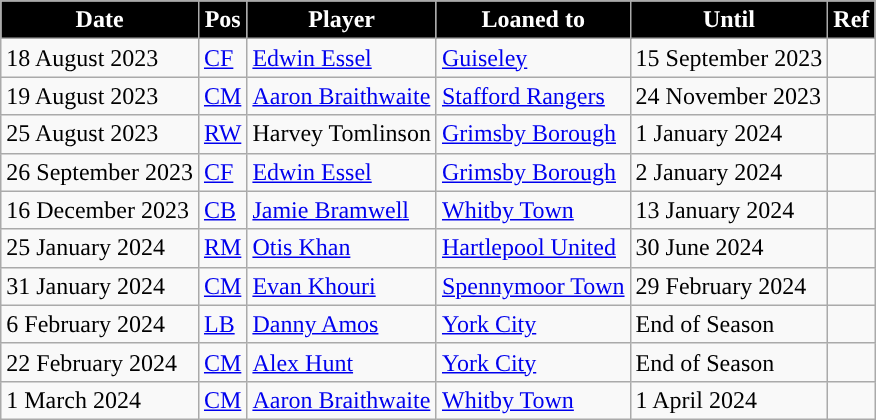<table class="wikitable plainrowheaders sortable">
<tr>
<th style="background:black; color:#FFFFFF;">Date</th>
<th style="background:black; color:#FFFFFF;">Pos</th>
<th style="background:black; color:#FFFFFF;">Player</th>
<th style="background:black; color:#FFFFFF;">Loaned to</th>
<th style="background:black; color:#FFFFFF;">Until</th>
<th style="background:black; color:#FFFFFF;">Ref</th>
</tr>
<tr>
<td>18 August 2023</td>
<td><a href='#'>CF</a></td>
<td> <a href='#'>Edwin Essel</a></td>
<td> <a href='#'>Guiseley</a></td>
<td>15 September 2023</td>
<td></td>
</tr>
<tr>
<td>19 August 2023</td>
<td><a href='#'>CM</a></td>
<td> <a href='#'>Aaron Braithwaite</a></td>
<td> <a href='#'>Stafford Rangers</a></td>
<td>24 November 2023</td>
<td></td>
</tr>
<tr>
<td>25 August 2023</td>
<td><a href='#'>RW</a></td>
<td> Harvey Tomlinson</td>
<td> <a href='#'>Grimsby Borough</a></td>
<td>1 January 2024</td>
<td></td>
</tr>
<tr>
<td>26 September 2023</td>
<td><a href='#'>CF</a></td>
<td> <a href='#'>Edwin Essel</a></td>
<td> <a href='#'>Grimsby Borough</a></td>
<td>2 January 2024</td>
<td></td>
</tr>
<tr>
<td>16 December 2023</td>
<td><a href='#'>CB</a></td>
<td> <a href='#'>Jamie Bramwell</a></td>
<td> <a href='#'>Whitby Town</a></td>
<td>13 January 2024</td>
<td></td>
</tr>
<tr>
<td>25 January 2024</td>
<td><a href='#'>RM</a></td>
<td> <a href='#'>Otis Khan</a></td>
<td> <a href='#'>Hartlepool United</a></td>
<td>30 June 2024</td>
<td></td>
</tr>
<tr>
<td>31 January 2024</td>
<td><a href='#'>CM</a></td>
<td> <a href='#'>Evan Khouri</a></td>
<td> <a href='#'>Spennymoor Town</a></td>
<td>29 February 2024</td>
<td></td>
</tr>
<tr>
<td>6 February 2024</td>
<td><a href='#'>LB</a></td>
<td> <a href='#'>Danny Amos</a></td>
<td> <a href='#'>York City</a></td>
<td>End of Season</td>
<td></td>
</tr>
<tr>
<td>22 February 2024</td>
<td><a href='#'>CM</a></td>
<td> <a href='#'>Alex Hunt</a></td>
<td> <a href='#'>York City</a></td>
<td>End of Season</td>
<td></td>
</tr>
<tr>
<td>1 March 2024</td>
<td><a href='#'>CM</a></td>
<td> <a href='#'>Aaron Braithwaite</a></td>
<td> <a href='#'>Whitby Town</a></td>
<td>1 April 2024</td>
<td></td>
</tr>
</table>
